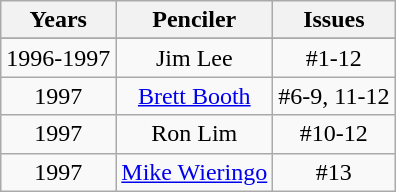<table class="wikitable" style="vertical-align:text-top">
<tr>
<th>Years</th>
<th>Penciler</th>
<th>Issues</th>
</tr>
<tr>
</tr>
<tr>
<td align="center">1996-1997</td>
<td align="center">Jim Lee</td>
<td align="center">#1-12</td>
</tr>
<tr>
<td align="center">1997</td>
<td align="center"><a href='#'>Brett Booth</a></td>
<td align="center">#6-9, 11-12</td>
</tr>
<tr>
<td align="center">1997</td>
<td align="center">Ron Lim</td>
<td align="center">#10-12</td>
</tr>
<tr>
<td align="center">1997</td>
<td align="center"><a href='#'>Mike Wieringo</a></td>
<td align="center">#13</td>
</tr>
</table>
